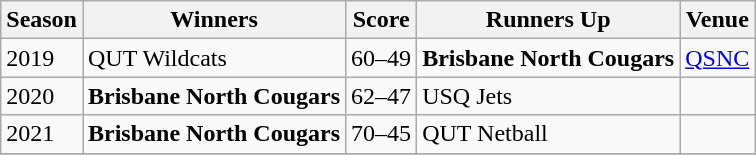<table class="wikitable collapsible">
<tr>
<th>Season</th>
<th>Winners</th>
<th>Score</th>
<th>Runners Up</th>
<th>Venue</th>
</tr>
<tr>
<td>2019</td>
<td>QUT Wildcats</td>
<td>60–49</td>
<td><strong>Brisbane North Cougars</strong></td>
<td><a href='#'>QSNC</a></td>
</tr>
<tr>
<td>2020</td>
<td><strong>Brisbane North Cougars</strong></td>
<td>62–47</td>
<td>USQ Jets</td>
<td></td>
</tr>
<tr>
<td>2021</td>
<td><strong>Brisbane North Cougars</strong></td>
<td>70–45</td>
<td>QUT Netball</td>
<td></td>
</tr>
<tr>
</tr>
</table>
